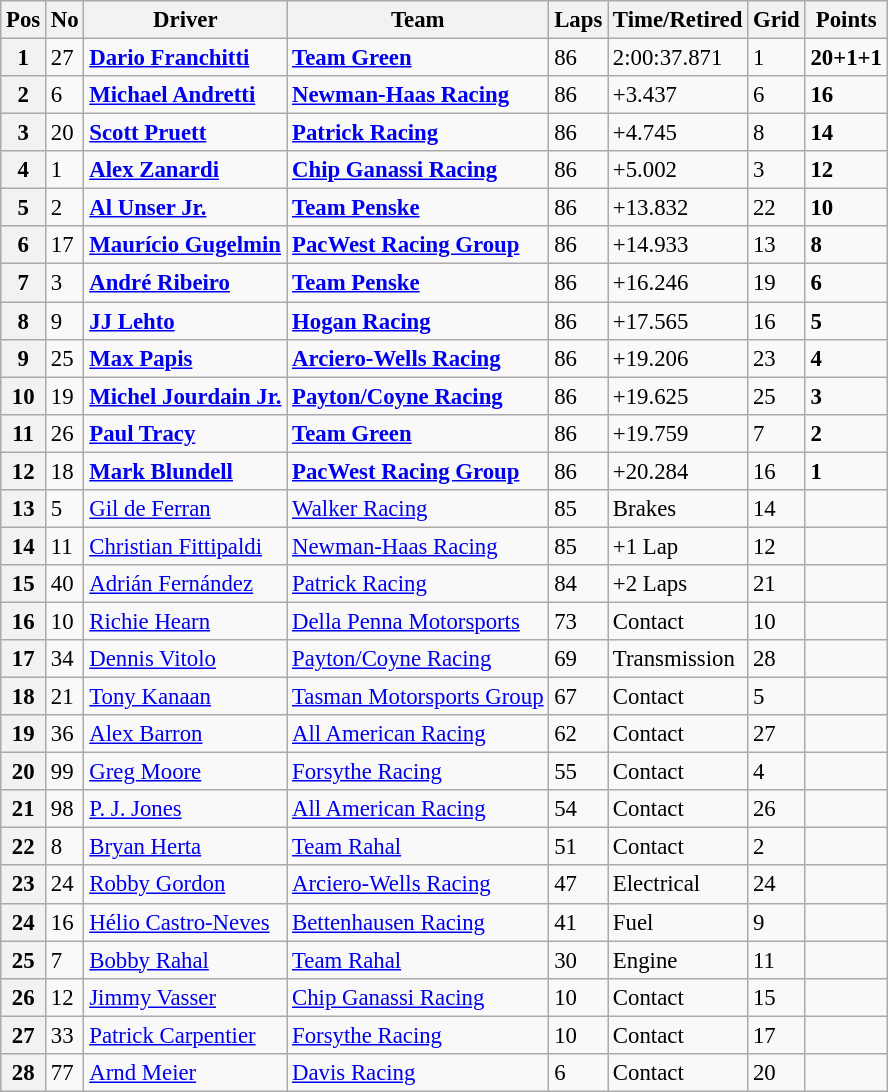<table class="wikitable" style="font-size:95%;">
<tr>
<th>Pos</th>
<th>No</th>
<th>Driver</th>
<th>Team</th>
<th>Laps</th>
<th>Time/Retired</th>
<th>Grid</th>
<th>Points</th>
</tr>
<tr>
<th>1</th>
<td>27</td>
<td> <strong><a href='#'>Dario Franchitti</a></strong></td>
<td><strong><a href='#'>Team Green</a></strong></td>
<td>86</td>
<td>2:00:37.871</td>
<td>1</td>
<td><strong>20+1+1</strong></td>
</tr>
<tr>
<th>2</th>
<td>6</td>
<td> <strong><a href='#'>Michael Andretti</a></strong></td>
<td><strong><a href='#'>Newman-Haas Racing</a></strong></td>
<td>86</td>
<td>+3.437</td>
<td>6</td>
<td><strong>16</strong></td>
</tr>
<tr>
<th>3</th>
<td>20</td>
<td> <strong><a href='#'>Scott Pruett</a></strong></td>
<td><strong><a href='#'>Patrick Racing</a></strong></td>
<td>86</td>
<td>+4.745</td>
<td>8</td>
<td><strong>14</strong></td>
</tr>
<tr>
<th>4</th>
<td>1</td>
<td> <strong><a href='#'>Alex Zanardi</a></strong></td>
<td><strong><a href='#'>Chip Ganassi Racing</a></strong></td>
<td>86</td>
<td>+5.002</td>
<td>3</td>
<td><strong>12</strong></td>
</tr>
<tr>
<th>5</th>
<td>2</td>
<td> <strong><a href='#'>Al Unser Jr.</a></strong></td>
<td><strong><a href='#'>Team Penske</a></strong></td>
<td>86</td>
<td>+13.832</td>
<td>22</td>
<td><strong>10</strong></td>
</tr>
<tr>
<th>6</th>
<td>17</td>
<td> <strong><a href='#'>Maurício Gugelmin</a></strong></td>
<td><strong><a href='#'>PacWest Racing Group</a></strong></td>
<td>86</td>
<td>+14.933</td>
<td>13</td>
<td><strong>8</strong></td>
</tr>
<tr>
<th>7</th>
<td>3</td>
<td> <strong><a href='#'>André Ribeiro</a></strong></td>
<td><strong><a href='#'>Team Penske</a></strong></td>
<td>86</td>
<td>+16.246</td>
<td>19</td>
<td><strong>6</strong></td>
</tr>
<tr>
<th>8</th>
<td>9</td>
<td> <strong><a href='#'>JJ Lehto</a></strong></td>
<td><strong><a href='#'>Hogan Racing</a></strong></td>
<td>86</td>
<td>+17.565</td>
<td>16</td>
<td><strong>5</strong></td>
</tr>
<tr>
<th>9</th>
<td>25</td>
<td> <strong><a href='#'>Max Papis</a></strong></td>
<td><strong><a href='#'>Arciero-Wells Racing</a></strong></td>
<td>86</td>
<td>+19.206</td>
<td>23</td>
<td><strong>4</strong></td>
</tr>
<tr>
<th>10</th>
<td>19</td>
<td> <strong><a href='#'>Michel Jourdain Jr.</a></strong></td>
<td><strong><a href='#'>Payton/Coyne Racing</a></strong></td>
<td>86</td>
<td>+19.625</td>
<td>25</td>
<td><strong>3</strong></td>
</tr>
<tr>
<th>11</th>
<td>26</td>
<td> <strong><a href='#'>Paul Tracy</a></strong></td>
<td><strong><a href='#'>Team Green</a></strong></td>
<td>86</td>
<td>+19.759</td>
<td>7</td>
<td><strong>2</strong></td>
</tr>
<tr>
<th>12</th>
<td>18</td>
<td> <strong><a href='#'>Mark Blundell</a></strong></td>
<td><strong><a href='#'>PacWest Racing Group</a></strong></td>
<td>86</td>
<td>+20.284</td>
<td>16</td>
<td><strong>1</strong></td>
</tr>
<tr>
<th>13</th>
<td>5</td>
<td> <a href='#'>Gil de Ferran</a></td>
<td><a href='#'>Walker Racing</a></td>
<td>85</td>
<td>Brakes</td>
<td>14</td>
<td></td>
</tr>
<tr>
<th>14</th>
<td>11</td>
<td> <a href='#'>Christian Fittipaldi</a></td>
<td><a href='#'>Newman-Haas Racing</a></td>
<td>85</td>
<td>+1 Lap</td>
<td>12</td>
<td></td>
</tr>
<tr>
<th>15</th>
<td>40</td>
<td> <a href='#'>Adrián Fernández</a></td>
<td><a href='#'>Patrick Racing</a></td>
<td>84</td>
<td>+2 Laps</td>
<td>21</td>
<td></td>
</tr>
<tr>
<th>16</th>
<td>10</td>
<td> <a href='#'>Richie Hearn</a></td>
<td><a href='#'>Della Penna Motorsports</a></td>
<td>73</td>
<td>Contact</td>
<td>10</td>
<td></td>
</tr>
<tr>
<th>17</th>
<td>34</td>
<td> <a href='#'>Dennis Vitolo</a></td>
<td><a href='#'>Payton/Coyne Racing</a></td>
<td>69</td>
<td>Transmission</td>
<td>28</td>
<td></td>
</tr>
<tr>
<th>18</th>
<td>21</td>
<td> <a href='#'>Tony Kanaan</a></td>
<td><a href='#'>Tasman Motorsports Group</a></td>
<td>67</td>
<td>Contact</td>
<td>5</td>
<td></td>
</tr>
<tr>
<th>19</th>
<td>36</td>
<td> <a href='#'>Alex Barron</a></td>
<td><a href='#'>All American Racing</a></td>
<td>62</td>
<td>Contact</td>
<td>27</td>
<td></td>
</tr>
<tr>
<th>20</th>
<td>99</td>
<td> <a href='#'>Greg Moore</a></td>
<td><a href='#'>Forsythe Racing</a></td>
<td>55</td>
<td>Contact</td>
<td>4</td>
<td></td>
</tr>
<tr>
<th>21</th>
<td>98</td>
<td> <a href='#'>P. J. Jones</a></td>
<td><a href='#'>All American Racing</a></td>
<td>54</td>
<td>Contact</td>
<td>26</td>
<td></td>
</tr>
<tr>
<th>22</th>
<td>8</td>
<td> <a href='#'>Bryan Herta</a></td>
<td><a href='#'>Team Rahal</a></td>
<td>51</td>
<td>Contact</td>
<td>2</td>
<td></td>
</tr>
<tr>
<th>23</th>
<td>24</td>
<td> <a href='#'>Robby Gordon</a></td>
<td><a href='#'>Arciero-Wells Racing</a></td>
<td>47</td>
<td>Electrical</td>
<td>24</td>
<td></td>
</tr>
<tr>
<th>24</th>
<td>16</td>
<td> <a href='#'>Hélio Castro-Neves</a></td>
<td><a href='#'>Bettenhausen Racing</a></td>
<td>41</td>
<td>Fuel</td>
<td>9</td>
<td></td>
</tr>
<tr>
<th>25</th>
<td>7</td>
<td> <a href='#'>Bobby Rahal</a></td>
<td><a href='#'>Team Rahal</a></td>
<td>30</td>
<td>Engine</td>
<td>11</td>
<td></td>
</tr>
<tr>
<th>26</th>
<td>12</td>
<td> <a href='#'>Jimmy Vasser</a></td>
<td><a href='#'>Chip Ganassi Racing</a></td>
<td>10</td>
<td>Contact</td>
<td>15</td>
<td></td>
</tr>
<tr>
<th>27</th>
<td>33</td>
<td> <a href='#'>Patrick Carpentier</a></td>
<td><a href='#'>Forsythe Racing</a></td>
<td>10</td>
<td>Contact</td>
<td>17</td>
<td></td>
</tr>
<tr>
<th>28</th>
<td>77</td>
<td> <a href='#'>Arnd Meier</a></td>
<td><a href='#'>Davis Racing</a></td>
<td>6</td>
<td>Contact</td>
<td>20</td>
<td></td>
</tr>
</table>
